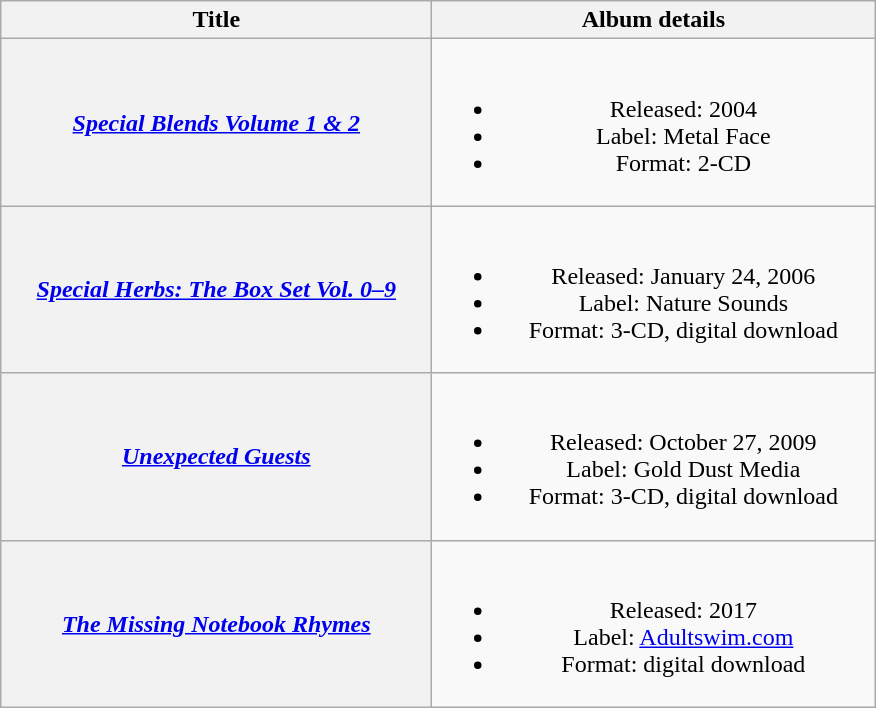<table class="wikitable plainrowheaders" style="text-align:center;">
<tr>
<th scope="col" style="width:17.5em;">Title</th>
<th scope="col" style="width:18em;">Album details</th>
</tr>
<tr>
<th scope="row"><em><a href='#'>Special Blends Volume 1 & 2</a></em></th>
<td><br><ul><li>Released: 2004</li><li>Label: Metal Face</li><li>Format: 2-CD</li></ul></td>
</tr>
<tr>
<th scope="row"><em><a href='#'>Special Herbs: The Box Set Vol. 0–9</a></em></th>
<td><br><ul><li>Released: January 24, 2006</li><li>Label: Nature Sounds</li><li>Format: 3-CD, digital download</li></ul></td>
</tr>
<tr>
<th scope="row"><em><a href='#'>Unexpected Guests</a></em></th>
<td><br><ul><li>Released: October 27, 2009</li><li>Label: Gold Dust Media</li><li>Format: 3-CD, digital download</li></ul></td>
</tr>
<tr>
<th scope="row"><em><a href='#'>The Missing Notebook Rhymes</a></em></th>
<td><br><ul><li>Released: 2017</li><li>Label: <a href='#'>Adultswim.com</a></li><li>Format: digital download</li></ul></td>
</tr>
</table>
